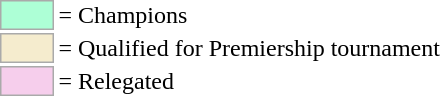<table>
<tr>
<td style="background-color:#ADFFD6; border:1px solid #aaaaaa; width:2em;"></td>
<td>= Champions</td>
</tr>
<tr>
<td style="background-color:#F5ECCE; border:1px solid #aaaaaa; width:2em;"></td>
<td>= Qualified for Premiership tournament</td>
</tr>
<tr>
<td style="background-color:#F6CEEC; border:1px solid #aaaaaa; width:2em;"></td>
<td>= Relegated</td>
</tr>
</table>
